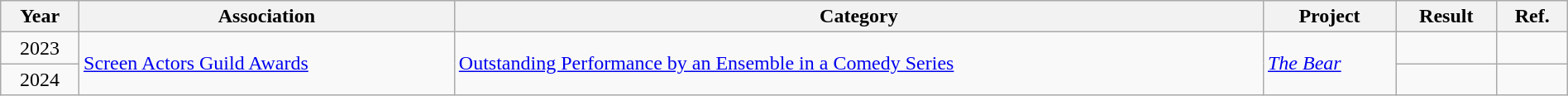<table class="wikitable" width="100%">
<tr>
<th>Year</th>
<th>Association</th>
<th>Category</th>
<th>Project</th>
<th>Result</th>
<th>Ref.</th>
</tr>
<tr>
<td align="center">2023</td>
<td rowspan="2"><a href='#'>Screen Actors Guild Awards</a></td>
<td rowspan="2"><a href='#'>Outstanding Performance by an Ensemble in a Comedy Series</a></td>
<td rowspan="2"><em><a href='#'>The Bear</a></em></td>
<td></td>
<td align="center"></td>
</tr>
<tr>
<td align="center">2024</td>
<td></td>
<td align="center"></td>
</tr>
</table>
